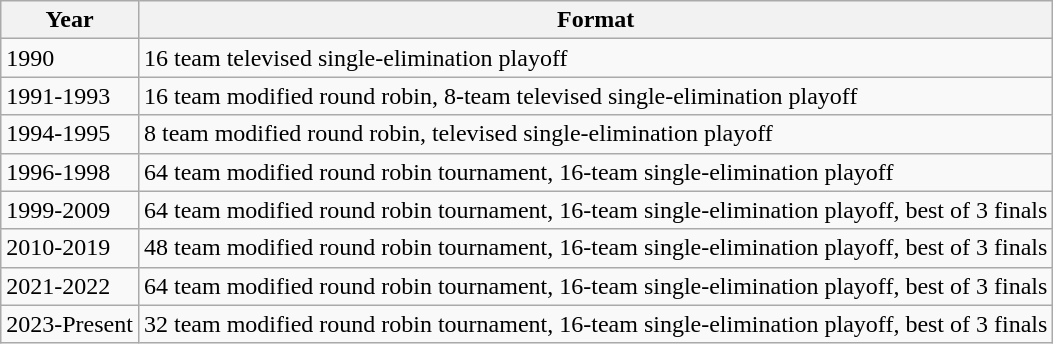<table class="wikitable">
<tr>
<th>Year</th>
<th>Format</th>
</tr>
<tr>
<td>1990</td>
<td>16 team televised single-elimination playoff</td>
</tr>
<tr>
<td>1991-1993</td>
<td>16 team modified round robin, 8-team televised single-elimination playoff</td>
</tr>
<tr>
<td>1994-1995</td>
<td>8 team modified round robin, televised single-elimination playoff</td>
</tr>
<tr>
<td>1996-1998</td>
<td>64 team modified round robin tournament, 16-team single-elimination playoff</td>
</tr>
<tr>
<td>1999-2009</td>
<td>64 team modified round robin tournament, 16-team single-elimination playoff, best of 3 finals</td>
</tr>
<tr>
<td>2010-2019</td>
<td>48 team modified round robin tournament, 16-team single-elimination playoff, best of 3 finals</td>
</tr>
<tr>
<td>2021-2022</td>
<td>64 team modified round robin tournament, 16-team single-elimination playoff, best of 3 finals</td>
</tr>
<tr>
<td>2023-Present</td>
<td>32 team modified round robin tournament, 16-team single-elimination playoff, best of 3 finals</td>
</tr>
</table>
